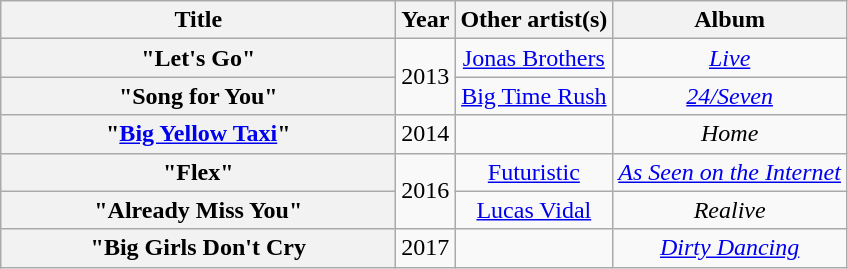<table class="wikitable plainrowheaders" style="text-align:center;">
<tr>
<th scope="col" style="width:16em;">Title</th>
<th scope="col">Year</th>
<th scope="col">Other artist(s)</th>
<th scope="col">Album</th>
</tr>
<tr>
<th scope="row">"Let's Go"</th>
<td rowspan="2">2013</td>
<td><a href='#'>Jonas Brothers</a></td>
<td><a href='#'><em>Live</em></a></td>
</tr>
<tr>
<th scope="row">"Song for You"</th>
<td><a href='#'>Big Time Rush</a></td>
<td><em><a href='#'>24/Seven</a></em></td>
</tr>
<tr>
<th scope="row">"<a href='#'>Big Yellow Taxi</a>"</th>
<td>2014</td>
<td></td>
<td><em>Home</em></td>
</tr>
<tr>
<th scope="row">"Flex"</th>
<td rowspan="2">2016</td>
<td><a href='#'>Futuristic</a></td>
<td><em><a href='#'>As Seen on the Internet</a></em></td>
</tr>
<tr>
<th scope="row">"Already Miss You"</th>
<td><a href='#'>Lucas Vidal</a></td>
<td><em>Realive</em></td>
</tr>
<tr>
<th scope="row">"Big Girls Don't Cry</th>
<td>2017</td>
<td></td>
<td><em><a href='#'>Dirty Dancing</a></em></td>
</tr>
</table>
